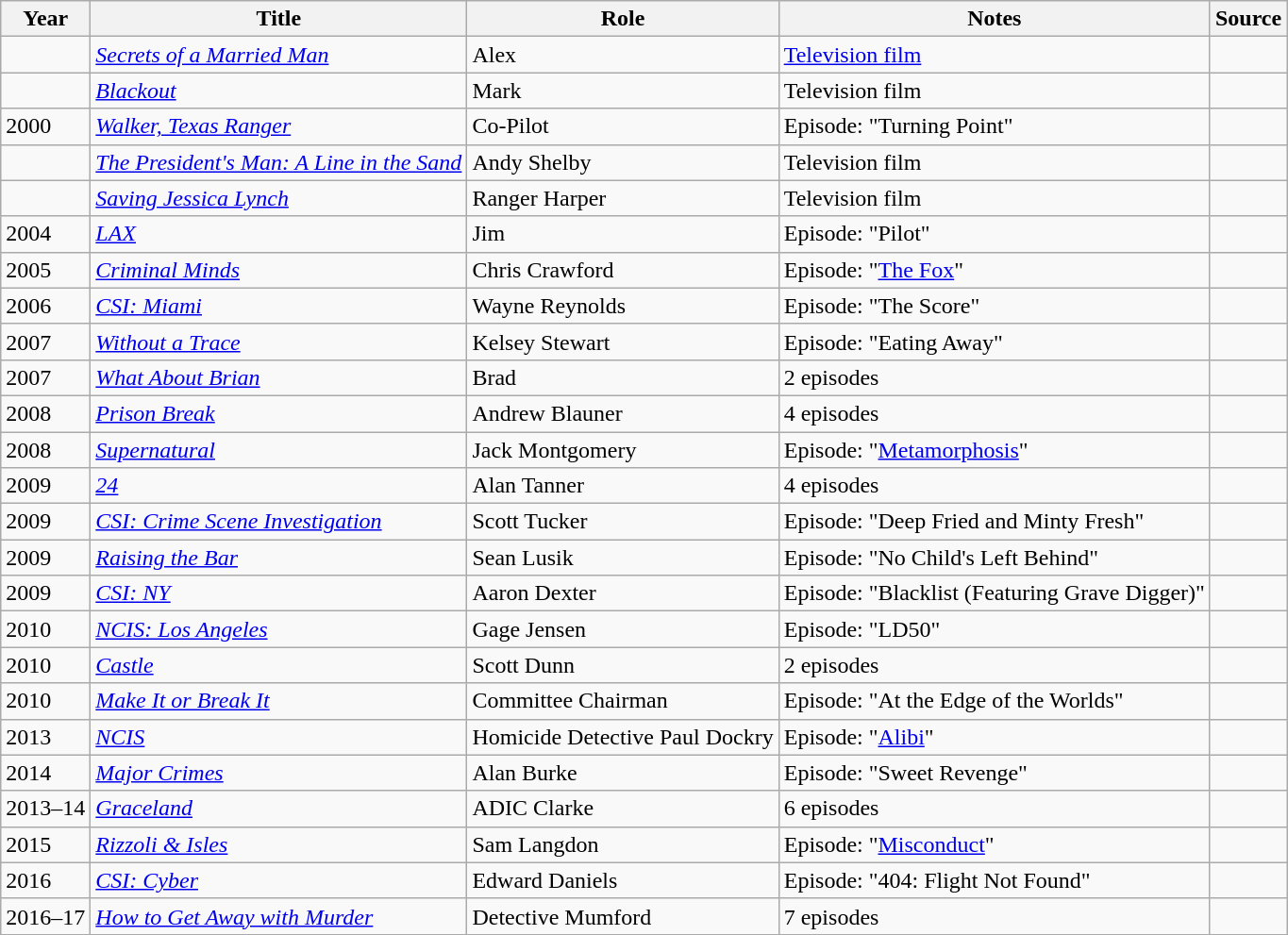<table class="wikitable sortable plainrowheaders">
<tr>
<th>Year</th>
<th>Title</th>
<th>Role</th>
<th class="unsortable">Notes</th>
<th class="unsortable">Source</th>
</tr>
<tr>
<td></td>
<td><em><a href='#'>Secrets of a Married Man</a></em></td>
<td>Alex</td>
<td><a href='#'>Television film</a></td>
<td></td>
</tr>
<tr>
<td></td>
<td><em><a href='#'>Blackout</a></em></td>
<td>Mark</td>
<td>Television film</td>
<td></td>
</tr>
<tr>
<td>2000</td>
<td><em><a href='#'>Walker, Texas Ranger</a></em></td>
<td>Co-Pilot</td>
<td>Episode: "Turning Point"</td>
<td></td>
</tr>
<tr>
<td></td>
<td data-sort-value="President's Man: A Line in the Sand, The"><em><a href='#'>The President's Man: A Line in the Sand</a></em></td>
<td>Andy Shelby</td>
<td>Television film</td>
<td></td>
</tr>
<tr>
<td></td>
<td><em><a href='#'>Saving Jessica Lynch</a></em></td>
<td>Ranger Harper</td>
<td>Television film</td>
<td></td>
</tr>
<tr>
<td>2004</td>
<td><em><a href='#'>LAX</a></em></td>
<td>Jim</td>
<td>Episode: "Pilot"</td>
<td></td>
</tr>
<tr>
<td>2005</td>
<td><em><a href='#'>Criminal Minds</a></em></td>
<td>Chris Crawford</td>
<td>Episode: "<a href='#'>The Fox</a>"</td>
<td></td>
</tr>
<tr>
<td>2006</td>
<td><em><a href='#'>CSI: Miami</a></em></td>
<td>Wayne Reynolds</td>
<td>Episode: "The Score"</td>
<td></td>
</tr>
<tr>
<td>2007</td>
<td><em><a href='#'>Without a Trace</a></em></td>
<td>Kelsey Stewart</td>
<td>Episode: "Eating Away"</td>
<td></td>
</tr>
<tr>
<td>2007</td>
<td><em><a href='#'>What About Brian</a></em></td>
<td>Brad</td>
<td>2 episodes</td>
<td></td>
</tr>
<tr>
<td>2008</td>
<td><em><a href='#'>Prison Break</a></em></td>
<td>Andrew Blauner</td>
<td>4 episodes</td>
<td></td>
</tr>
<tr>
<td>2008</td>
<td><em><a href='#'>Supernatural</a></em></td>
<td>Jack Montgomery</td>
<td>Episode: "<a href='#'>Metamorphosis</a>"</td>
<td></td>
</tr>
<tr>
<td>2009</td>
<td><em><a href='#'>24</a></em></td>
<td>Alan Tanner</td>
<td>4 episodes</td>
<td></td>
</tr>
<tr>
<td>2009</td>
<td><em><a href='#'>CSI: Crime Scene Investigation</a></em></td>
<td>Scott Tucker</td>
<td>Episode: "Deep Fried and Minty Fresh"</td>
<td></td>
</tr>
<tr>
<td>2009</td>
<td><em><a href='#'>Raising the Bar</a></em></td>
<td>Sean Lusik</td>
<td>Episode: "No Child's Left Behind"</td>
<td></td>
</tr>
<tr>
<td>2009</td>
<td><em><a href='#'>CSI: NY</a></em></td>
<td>Aaron Dexter</td>
<td>Episode: "Blacklist (Featuring Grave Digger)"</td>
<td></td>
</tr>
<tr>
<td>2010</td>
<td><em><a href='#'>NCIS: Los Angeles</a></em></td>
<td>Gage Jensen</td>
<td>Episode: "LD50"</td>
<td></td>
</tr>
<tr>
<td>2010</td>
<td><em><a href='#'>Castle</a></em></td>
<td>Scott Dunn</td>
<td>2 episodes</td>
<td></td>
</tr>
<tr>
<td>2010</td>
<td><em><a href='#'>Make It or Break It</a></em></td>
<td>Committee Chairman</td>
<td>Episode: "At the Edge of the Worlds"</td>
<td></td>
</tr>
<tr>
<td>2013</td>
<td><em><a href='#'>NCIS</a></em></td>
<td>Homicide Detective Paul Dockry</td>
<td>Episode: "<a href='#'>Alibi</a>"</td>
<td></td>
</tr>
<tr>
<td>2014</td>
<td><em><a href='#'>Major Crimes</a></em></td>
<td>Alan Burke</td>
<td>Episode: "Sweet Revenge"</td>
<td></td>
</tr>
<tr>
<td>2013–14</td>
<td><em><a href='#'>Graceland</a></em></td>
<td>ADIC Clarke</td>
<td>6 episodes</td>
<td></td>
</tr>
<tr>
<td>2015</td>
<td><em><a href='#'>Rizzoli & Isles</a></em></td>
<td>Sam Langdon</td>
<td>Episode: "<a href='#'>Misconduct</a>"</td>
<td></td>
</tr>
<tr>
<td>2016</td>
<td><em><a href='#'>CSI: Cyber</a></em></td>
<td>Edward Daniels</td>
<td>Episode: "404: Flight Not Found"</td>
<td></td>
</tr>
<tr>
<td>2016–17</td>
<td><em><a href='#'>How to Get Away with Murder</a></em></td>
<td>Detective Mumford</td>
<td>7 episodes</td>
<td></td>
</tr>
<tr>
</tr>
</table>
